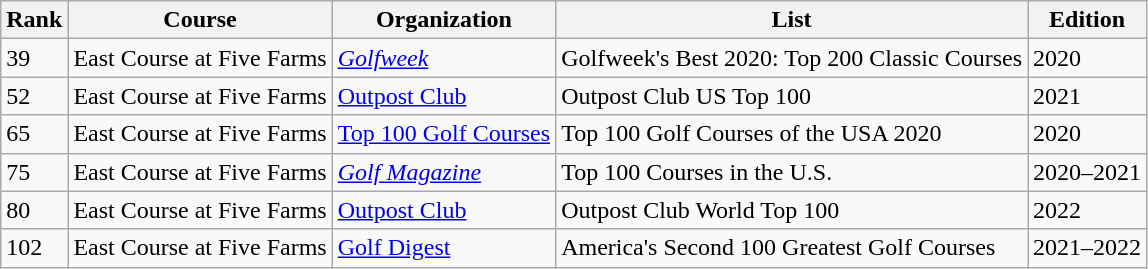<table class="wikitable">
<tr>
<th>Rank</th>
<th>Course</th>
<th>Organization</th>
<th>List</th>
<th>Edition</th>
</tr>
<tr>
<td>39</td>
<td>East Course at Five Farms</td>
<td><em><a href='#'>Golfweek</a></em></td>
<td>Golfweek's Best 2020: Top 200 Classic Courses</td>
<td>2020</td>
</tr>
<tr>
<td>52</td>
<td>East Course at Five Farms</td>
<td><a href='#'>Outpost Club</a></td>
<td>Outpost Club US Top 100</td>
<td>2021</td>
</tr>
<tr>
<td>65</td>
<td>East Course at Five Farms</td>
<td><a href='#'>Top 100 Golf Courses</a></td>
<td>Top 100 Golf Courses of the USA 2020</td>
<td>2020</td>
</tr>
<tr>
<td>75</td>
<td>East Course at Five Farms</td>
<td><em><a href='#'>Golf Magazine</a></em></td>
<td>Top 100 Courses in the U.S.</td>
<td>2020–2021</td>
</tr>
<tr>
<td>80</td>
<td>East Course at Five Farms</td>
<td><a href='#'>Outpost Club</a></td>
<td>Outpost Club World Top 100</td>
<td>2022</td>
</tr>
<tr>
<td>102</td>
<td>East Course at Five Farms</td>
<td><a href='#'>Golf Digest</a></td>
<td>America's Second 100 Greatest Golf Courses</td>
<td>2021–2022</td>
</tr>
</table>
